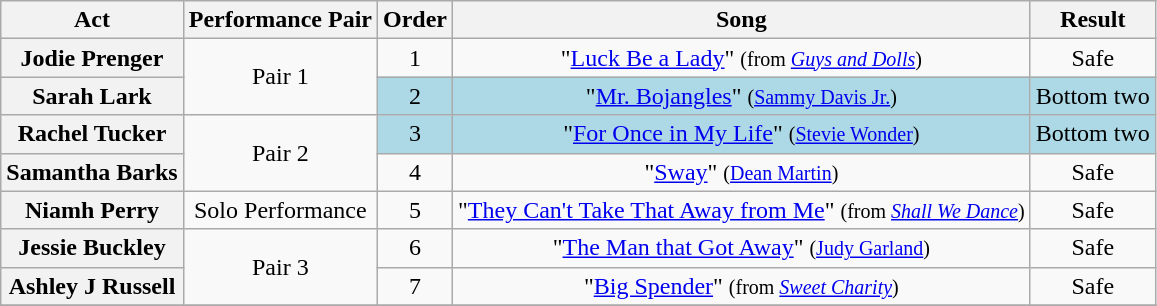<table class="wikitable plainrowheaders" style="text-align:center;">
<tr>
<th scope="col">Act</th>
<th scope="col">Performance Pair</th>
<th scope="col">Order</th>
<th scope="col">Song</th>
<th scope="col">Result</th>
</tr>
<tr>
<th scope="row">Jodie Prenger</th>
<td rowspan="2">Pair 1</td>
<td>1</td>
<td>"<a href='#'>Luck Be a Lady</a>" <small>(from <em><a href='#'>Guys and Dolls</a></em>)</small></td>
<td>Safe</td>
</tr>
<tr>
<th scope="row">Sarah Lark</th>
<td style = "background:lightblue">2</td>
<td style = "background:lightblue">"<a href='#'>Mr. Bojangles</a>" <small>(<a href='#'>Sammy Davis Jr.</a>)</small></td>
<td style = "background:lightblue">Bottom two</td>
</tr>
<tr>
<th scope="row">Rachel Tucker</th>
<td rowspan="2">Pair 2</td>
<td style = "background:lightblue">3</td>
<td style = "background:lightblue">"<a href='#'>For Once in My Life</a>" <small>(<a href='#'>Stevie Wonder</a>)</small></td>
<td style = "background:lightblue">Bottom two</td>
</tr>
<tr>
<th scope="row">Samantha Barks</th>
<td>4</td>
<td>"<a href='#'>Sway</a>" <small>(<a href='#'>Dean Martin</a>)</small></td>
<td>Safe</td>
</tr>
<tr>
<th scope="row">Niamh Perry</th>
<td rowspan="1">Solo Performance</td>
<td>5</td>
<td>"<a href='#'>They Can't Take That Away from Me</a>" <small>(from <em><a href='#'>Shall We Dance</a></em>)</small></td>
<td>Safe</td>
</tr>
<tr>
<th scope="row">Jessie Buckley</th>
<td rowspan="2">Pair 3</td>
<td>6</td>
<td>"<a href='#'>The Man that Got Away</a>" <small>(<a href='#'>Judy Garland</a>)</small></td>
<td>Safe</td>
</tr>
<tr>
<th scope="row">Ashley J Russell</th>
<td>7</td>
<td>"<a href='#'>Big Spender</a>" <small>(from <em><a href='#'>Sweet Charity</a></em>)</small></td>
<td>Safe</td>
</tr>
<tr>
</tr>
</table>
